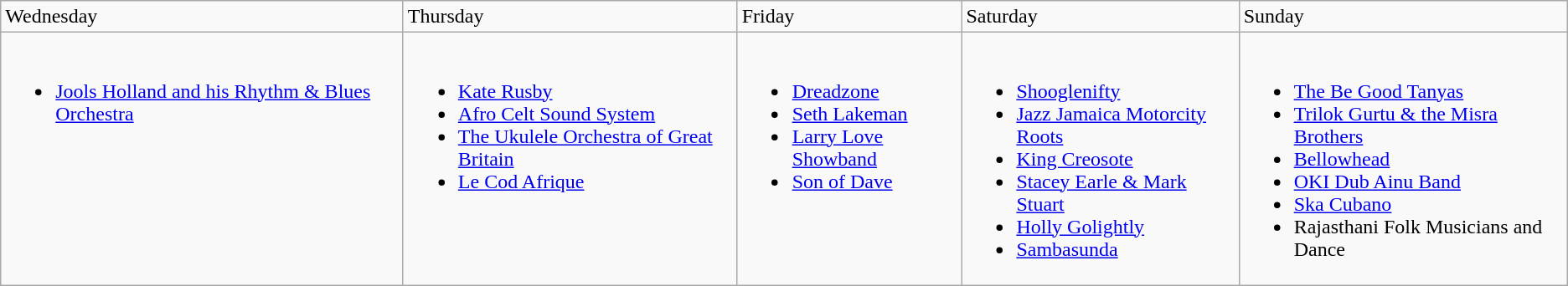<table class="wikitable">
<tr>
<td>Wednesday</td>
<td>Thursday</td>
<td>Friday</td>
<td>Saturday</td>
<td>Sunday</td>
</tr>
<tr valign="top">
<td><br><ul><li><a href='#'>Jools Holland and his Rhythm & Blues Orchestra</a></li></ul></td>
<td><br><ul><li><a href='#'>Kate Rusby</a></li><li><a href='#'>Afro Celt Sound System</a></li><li><a href='#'>The Ukulele Orchestra of Great Britain</a></li><li><a href='#'>Le Cod Afrique</a></li></ul></td>
<td><br><ul><li><a href='#'>Dreadzone</a></li><li><a href='#'>Seth Lakeman</a></li><li><a href='#'>Larry Love Showband</a></li><li><a href='#'>Son of Dave</a></li></ul></td>
<td><br><ul><li><a href='#'>Shooglenifty</a></li><li><a href='#'>Jazz Jamaica Motorcity Roots</a></li><li><a href='#'>King Creosote</a></li><li><a href='#'>Stacey Earle & Mark Stuart</a></li><li><a href='#'>Holly Golightly</a></li><li><a href='#'>Sambasunda</a></li></ul></td>
<td><br><ul><li><a href='#'>The Be Good Tanyas</a></li><li><a href='#'>Trilok Gurtu & the Misra Brothers</a></li><li><a href='#'>Bellowhead</a></li><li><a href='#'>OKI Dub Ainu Band</a></li><li><a href='#'>Ska Cubano</a></li><li>Rajasthani Folk Musicians and Dance</li></ul></td>
</tr>
</table>
